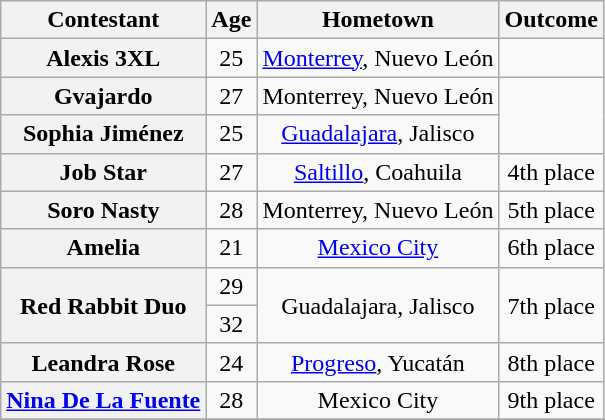<table class="wikitable sortable" style="text-align:center;">
<tr>
<th scope="col">Contestant</th>
<th scope="col">Age</th>
<th scope="col">Hometown</th>
<th scope="col">Outcome</th>
</tr>
<tr>
<th scope="row">Alexis 3XL</th>
<td>25</td>
<td nowrap><a href='#'>Monterrey</a>, Nuevo León</td>
<td></td>
</tr>
<tr>
<th scope="row">Gvajardo</th>
<td>27</td>
<td>Monterrey, Nuevo León</td>
<td rowspan="2"></td>
</tr>
<tr>
<th scope="row">Sophia Jiménez</th>
<td>25</td>
<td><a href='#'>Guadalajara</a>, Jalisco</td>
</tr>
<tr>
<th scope="row">Job Star</th>
<td>27</td>
<td><a href='#'>Saltillo</a>, Coahuila</td>
<td>4th place</td>
</tr>
<tr>
<th scope="row">Soro Nasty</th>
<td>28</td>
<td>Monterrey, Nuevo León</td>
<td>5th place</td>
</tr>
<tr>
<th scope="row">Amelia</th>
<td>21</td>
<td><a href='#'>Mexico City</a></td>
<td>6th place</td>
</tr>
<tr>
<th rowspan="2" scope="row">Red Rabbit Duo</th>
<td>29</td>
<td rowspan="2">Guadalajara, Jalisco</td>
<td rowspan="2">7th place</td>
</tr>
<tr>
<td>32</td>
</tr>
<tr>
<th scope="row">Leandra Rose</th>
<td>24</td>
<td><a href='#'>Progreso</a>, Yucatán</td>
<td>8th place</td>
</tr>
<tr>
<th nowrap scope="row"><a href='#'>Nina De La Fuente</a></th>
<td>28</td>
<td>Mexico City</td>
<td>9th place</td>
</tr>
<tr>
</tr>
</table>
